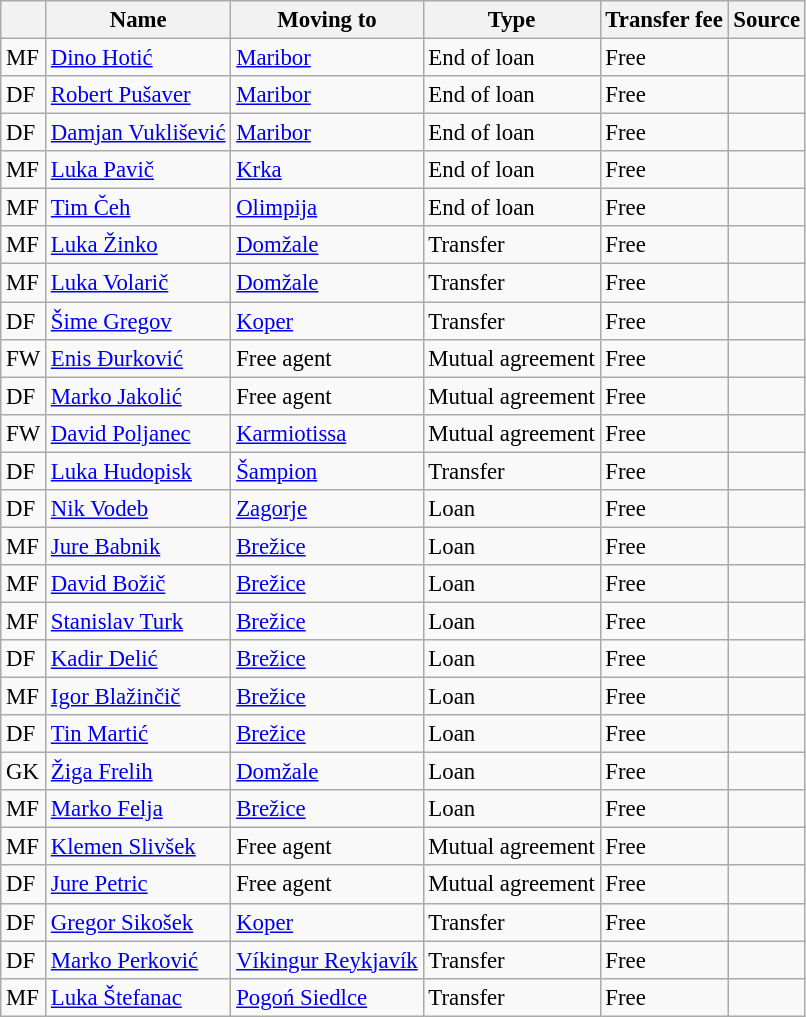<table class="wikitable sortable" style="font-size:95%;">
<tr>
<th></th>
<th>Name</th>
<th>Moving to</th>
<th>Type</th>
<th>Transfer fee</th>
<th>Source</th>
</tr>
<tr>
<td>MF</td>
<td> <a href='#'>Dino Hotić</a></td>
<td><a href='#'>Maribor</a></td>
<td>End of loan</td>
<td>Free</td>
<td></td>
</tr>
<tr>
<td>DF</td>
<td> <a href='#'>Robert Pušaver</a></td>
<td><a href='#'>Maribor</a></td>
<td>End of loan</td>
<td>Free</td>
<td></td>
</tr>
<tr>
<td>DF</td>
<td> <a href='#'>Damjan Vuklišević</a></td>
<td><a href='#'>Maribor</a></td>
<td>End of loan</td>
<td>Free</td>
<td></td>
</tr>
<tr>
<td>MF</td>
<td> <a href='#'>Luka Pavič</a></td>
<td><a href='#'>Krka</a></td>
<td>End of loan</td>
<td>Free</td>
<td></td>
</tr>
<tr>
<td>MF</td>
<td> <a href='#'>Tim Čeh</a></td>
<td><a href='#'>Olimpija</a></td>
<td>End of loan</td>
<td>Free</td>
<td></td>
</tr>
<tr>
<td>MF</td>
<td> <a href='#'>Luka Žinko</a></td>
<td><a href='#'>Domžale</a></td>
<td>Transfer</td>
<td>Free</td>
<td></td>
</tr>
<tr>
<td>MF</td>
<td> <a href='#'>Luka Volarič</a></td>
<td><a href='#'>Domžale</a></td>
<td>Transfer</td>
<td>Free</td>
<td></td>
</tr>
<tr>
<td>DF</td>
<td> <a href='#'>Šime Gregov</a></td>
<td><a href='#'>Koper</a></td>
<td>Transfer</td>
<td>Free</td>
<td></td>
</tr>
<tr>
<td>FW</td>
<td> <a href='#'>Enis Đurković</a></td>
<td>Free agent</td>
<td>Mutual agreement</td>
<td>Free</td>
<td></td>
</tr>
<tr>
<td>DF</td>
<td> <a href='#'>Marko Jakolić</a></td>
<td>Free agent</td>
<td>Mutual agreement</td>
<td>Free</td>
<td></td>
</tr>
<tr>
<td>FW</td>
<td> <a href='#'>David Poljanec</a></td>
<td> <a href='#'>Karmiotissa</a></td>
<td>Mutual agreement</td>
<td>Free</td>
<td></td>
</tr>
<tr>
<td>DF</td>
<td> <a href='#'>Luka Hudopisk</a></td>
<td><a href='#'>Šampion</a></td>
<td>Transfer</td>
<td>Free</td>
<td></td>
</tr>
<tr>
<td>DF</td>
<td> <a href='#'>Nik Vodeb</a></td>
<td><a href='#'>Zagorje</a></td>
<td>Loan</td>
<td>Free</td>
<td></td>
</tr>
<tr>
<td>MF</td>
<td> <a href='#'>Jure Babnik</a></td>
<td><a href='#'>Brežice</a></td>
<td>Loan</td>
<td>Free</td>
<td></td>
</tr>
<tr>
<td>MF</td>
<td> <a href='#'>David Božič</a></td>
<td><a href='#'>Brežice</a></td>
<td>Loan</td>
<td>Free</td>
<td></td>
</tr>
<tr>
<td>MF</td>
<td> <a href='#'>Stanislav Turk</a></td>
<td><a href='#'>Brežice</a></td>
<td>Loan</td>
<td>Free</td>
<td></td>
</tr>
<tr>
<td>DF</td>
<td> <a href='#'>Kadir Delić</a></td>
<td><a href='#'>Brežice</a></td>
<td>Loan</td>
<td>Free</td>
<td></td>
</tr>
<tr>
<td>MF</td>
<td> <a href='#'>Igor Blažinčič</a></td>
<td><a href='#'>Brežice</a></td>
<td>Loan</td>
<td>Free</td>
<td></td>
</tr>
<tr>
<td>DF</td>
<td> <a href='#'>Tin Martić</a></td>
<td><a href='#'>Brežice</a></td>
<td>Loan</td>
<td>Free</td>
<td></td>
</tr>
<tr>
<td>GK</td>
<td> <a href='#'>Žiga Frelih</a></td>
<td><a href='#'>Domžale</a></td>
<td>Loan</td>
<td>Free</td>
<td></td>
</tr>
<tr>
<td>MF</td>
<td> <a href='#'>Marko Felja</a></td>
<td><a href='#'>Brežice</a></td>
<td>Loan</td>
<td>Free</td>
<td></td>
</tr>
<tr>
<td>MF</td>
<td> <a href='#'>Klemen Slivšek</a></td>
<td>Free agent</td>
<td>Mutual agreement</td>
<td>Free</td>
<td></td>
</tr>
<tr>
<td>DF</td>
<td> <a href='#'>Jure Petric</a></td>
<td>Free agent</td>
<td>Mutual agreement</td>
<td>Free</td>
<td></td>
</tr>
<tr>
<td>DF</td>
<td> <a href='#'>Gregor Sikošek</a></td>
<td><a href='#'>Koper</a></td>
<td>Transfer</td>
<td>Free</td>
<td></td>
</tr>
<tr>
<td>DF</td>
<td> <a href='#'>Marko Perković</a></td>
<td> <a href='#'>Víkingur Reykjavík</a></td>
<td>Transfer</td>
<td>Free</td>
<td></td>
</tr>
<tr>
<td>MF</td>
<td> <a href='#'>Luka Štefanac</a></td>
<td> <a href='#'>Pogoń Siedlce</a></td>
<td>Transfer</td>
<td>Free</td>
<td></td>
</tr>
</table>
